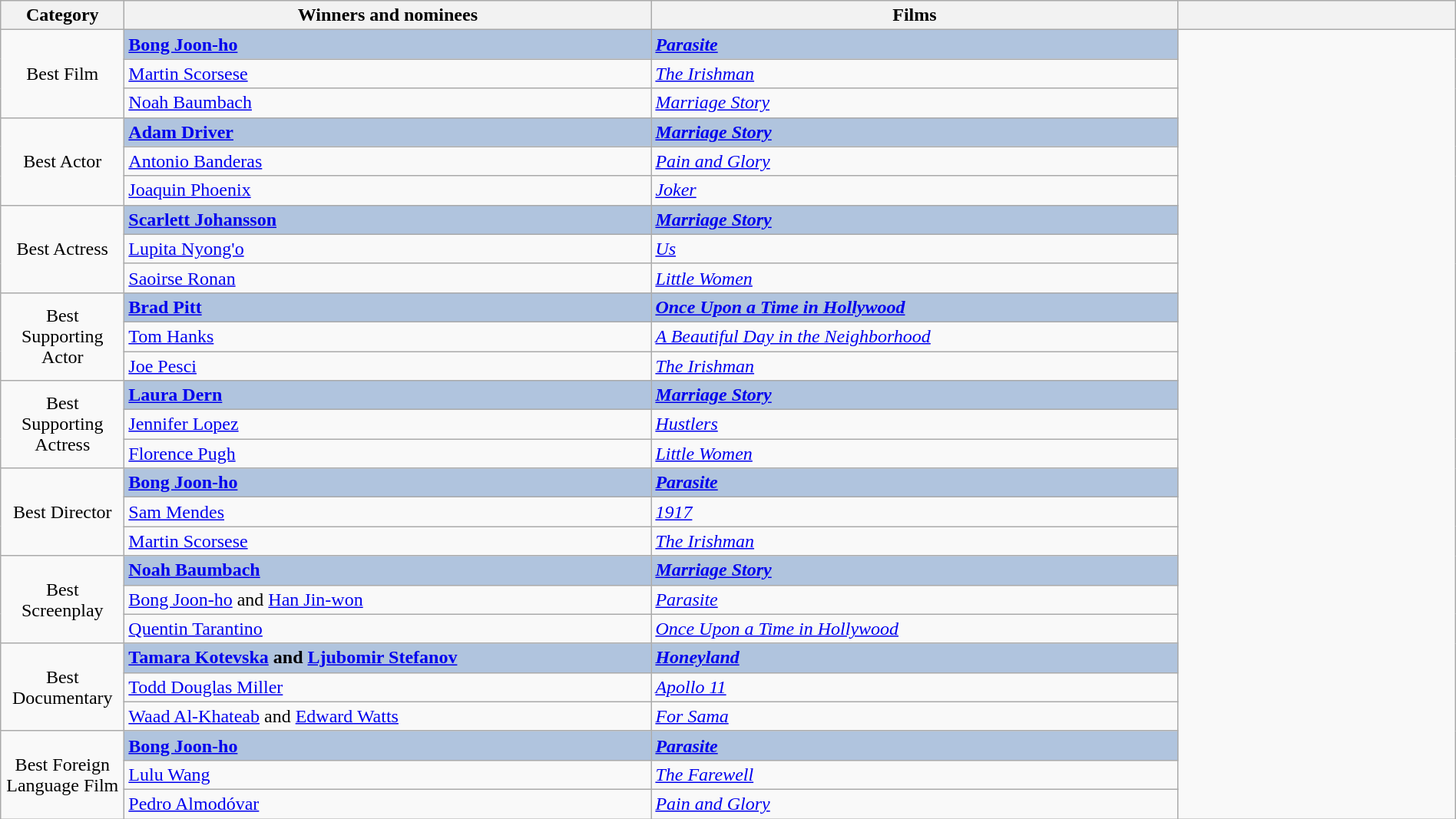<table class="wikitable" width="100%" cellpadding="5">
<tr>
<th width="100"><strong>Category</strong></th>
<th width="450"><strong>Winners and nominees</strong></th>
<th width="450"><strong>Films</strong></th>
<th scope="col" class="unsortable"></th>
</tr>
<tr>
<td rowspan="3" style="text-align:center;">Best Film</td>
<td style="background:#B0C4DE;"><strong><a href='#'>Bong Joon-ho</a></strong></td>
<td style="background:#B0C4DE;"><strong><em><a href='#'>Parasite</a></em></strong></td>
<td style="text-align:center;" rowspan="27"><br></td>
</tr>
<tr>
<td><a href='#'>Martin Scorsese</a></td>
<td><em><a href='#'>The Irishman</a></em></td>
</tr>
<tr>
<td><a href='#'>Noah Baumbach</a></td>
<td><em><a href='#'>Marriage Story</a></em></td>
</tr>
<tr>
<td rowspan="3" style="text-align:center;">Best Actor</td>
<td style="background:#B0C4DE;"><strong><a href='#'>Adam Driver</a></strong></td>
<td style="background:#B0C4DE;"><strong><em><a href='#'>Marriage Story</a></em></strong></td>
</tr>
<tr>
<td><a href='#'>Antonio Banderas</a></td>
<td><em><a href='#'>Pain and Glory</a></em></td>
</tr>
<tr>
<td><a href='#'>Joaquin Phoenix</a></td>
<td><em><a href='#'>Joker</a></em></td>
</tr>
<tr>
<td rowspan="3" style="text-align:center;">Best Actress</td>
<td style="background:#B0C4DE;"><strong><a href='#'>Scarlett Johansson</a></strong></td>
<td style="background:#B0C4DE;"><strong><em><a href='#'>Marriage Story</a></em></strong></td>
</tr>
<tr>
<td><a href='#'>Lupita Nyong'o</a></td>
<td><em><a href='#'>Us</a></em></td>
</tr>
<tr>
<td><a href='#'>Saoirse Ronan</a></td>
<td><em><a href='#'>Little Women</a></em></td>
</tr>
<tr>
<td rowspan="3" style="text-align:center;">Best Supporting Actor</td>
<td style="background:#B0C4DE;"><strong><a href='#'>Brad Pitt</a></strong></td>
<td style="background:#B0C4DE;"><strong><em><a href='#'>Once Upon a Time in Hollywood</a></em></strong></td>
</tr>
<tr>
<td><a href='#'>Tom Hanks</a></td>
<td><em><a href='#'>A Beautiful Day in the Neighborhood</a></em></td>
</tr>
<tr>
<td><a href='#'>Joe Pesci</a></td>
<td><em><a href='#'>The Irishman</a></em></td>
</tr>
<tr>
<td rowspan="3" style="text-align:center;">Best Supporting Actress</td>
<td style="background:#B0C4DE;"><strong><a href='#'>Laura Dern</a></strong></td>
<td style="background:#B0C4DE;"><strong><em><a href='#'>Marriage Story</a></em></strong></td>
</tr>
<tr>
<td><a href='#'>Jennifer Lopez</a></td>
<td><em><a href='#'>Hustlers</a></em></td>
</tr>
<tr>
<td><a href='#'>Florence Pugh</a></td>
<td><em><a href='#'>Little Women</a></em></td>
</tr>
<tr>
<td rowspan="3" style="text-align:center;">Best Director</td>
<td style="background:#B0C4DE;"><strong><a href='#'>Bong Joon-ho</a></strong></td>
<td style="background:#B0C4DE;"><strong><em><a href='#'>Parasite</a></em></strong></td>
</tr>
<tr>
<td><a href='#'>Sam Mendes</a></td>
<td><em><a href='#'>1917</a></em></td>
</tr>
<tr>
<td><a href='#'>Martin Scorsese</a></td>
<td><em><a href='#'>The Irishman</a></em></td>
</tr>
<tr>
<td style="text-align:center;" rowspan=3>Best Screenplay</td>
<td style="background:#B0C4DE;"><strong><a href='#'>Noah Baumbach</a></strong></td>
<td style="background:#B0C4DE;"><strong><em><a href='#'>Marriage Story</a></em></strong></td>
</tr>
<tr>
<td><a href='#'>Bong Joon-ho</a> and <a href='#'>Han Jin-won</a></td>
<td><em><a href='#'>Parasite</a></em></td>
</tr>
<tr>
<td><a href='#'>Quentin Tarantino</a></td>
<td><em><a href='#'>Once Upon a Time in Hollywood</a></em></td>
</tr>
<tr>
<td style="text-align:center;" rowspan=3>Best Documentary</td>
<td style="background:#B0C4DE;"><strong><a href='#'>Tamara Kotevska</a> and <a href='#'>Ljubomir Stefanov</a></strong></td>
<td style="background:#B0C4DE;"><strong><em><a href='#'>Honeyland</a></em></strong></td>
</tr>
<tr>
<td><a href='#'>Todd Douglas Miller</a></td>
<td><em><a href='#'>Apollo 11</a></em></td>
</tr>
<tr>
<td><a href='#'>Waad Al-Khateab</a> and <a href='#'>Edward Watts</a></td>
<td><em><a href='#'>For Sama</a></em></td>
</tr>
<tr>
<td style="text-align:center;" rowspan=3>Best Foreign Language Film</td>
<td style="background:#B0C4DE;"><strong><a href='#'>Bong Joon-ho</a></strong></td>
<td style="background:#B0C4DE;"><strong><em><a href='#'>Parasite</a></em></strong></td>
</tr>
<tr>
<td><a href='#'>Lulu Wang</a></td>
<td><em><a href='#'>The Farewell</a></em></td>
</tr>
<tr>
<td><a href='#'>Pedro Almodóvar</a></td>
<td><em><a href='#'>Pain and Glory</a></em></td>
</tr>
</table>
